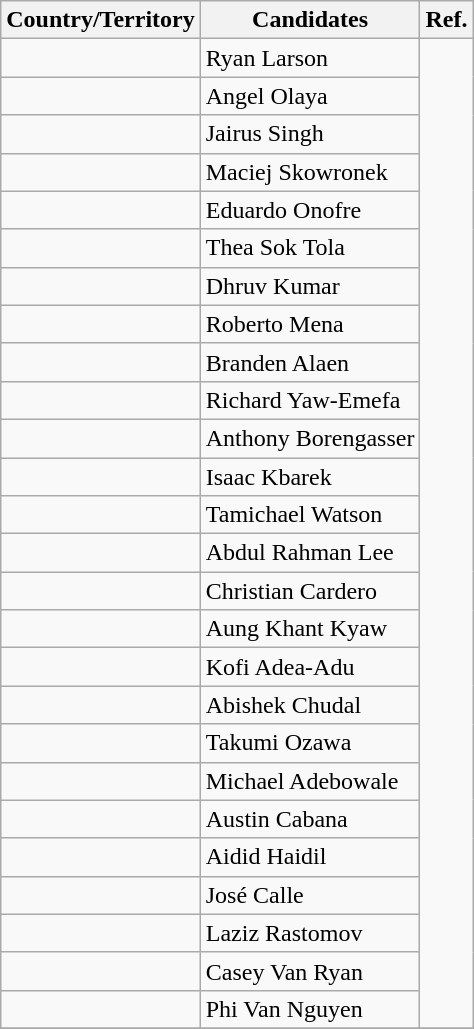<table class="wikitable sortable">
<tr>
<th>Country/Territory</th>
<th>Candidates</th>
<th>Ref.</th>
</tr>
<tr>
<td></td>
<td>Ryan Larson</td>
<td rowspan="26"></td>
</tr>
<tr>
<td></td>
<td>Angel Olaya</td>
</tr>
<tr>
<td></td>
<td>Jairus Singh</td>
</tr>
<tr>
<td></td>
<td>Maciej Skowronek</td>
</tr>
<tr>
<td></td>
<td>Eduardo Onofre</td>
</tr>
<tr>
<td></td>
<td>Thea Sok Tola</td>
</tr>
<tr>
<td></td>
<td>Dhruv Kumar</td>
</tr>
<tr>
<td></td>
<td>Roberto Mena</td>
</tr>
<tr>
<td></td>
<td>Branden Alaen</td>
</tr>
<tr>
<td></td>
<td>Richard Yaw-Emefa</td>
</tr>
<tr>
<td></td>
<td>Anthony Borengasser</td>
</tr>
<tr>
<td></td>
<td>Isaac Kbarek</td>
</tr>
<tr>
<td></td>
<td>Tamichael Watson</td>
</tr>
<tr>
<td></td>
<td>Abdul Rahman Lee</td>
</tr>
<tr>
<td></td>
<td>Christian Cardero</td>
</tr>
<tr>
<td></td>
<td>Aung Khant Kyaw</td>
</tr>
<tr>
<td></td>
<td>Kofi Adea-Adu</td>
</tr>
<tr>
<td></td>
<td>Abishek Chudal</td>
</tr>
<tr>
<td></td>
<td>Takumi Ozawa</td>
</tr>
<tr>
<td></td>
<td>Michael Adebowale</td>
</tr>
<tr>
<td></td>
<td>Austin Cabana</td>
</tr>
<tr>
<td></td>
<td>Aidid Haidil</td>
</tr>
<tr>
<td></td>
<td>José Calle</td>
</tr>
<tr>
<td></td>
<td>Laziz Rastomov</td>
</tr>
<tr>
<td></td>
<td>Casey Van Ryan</td>
</tr>
<tr>
<td></td>
<td>Phi Van Nguyen</td>
</tr>
<tr>
</tr>
</table>
